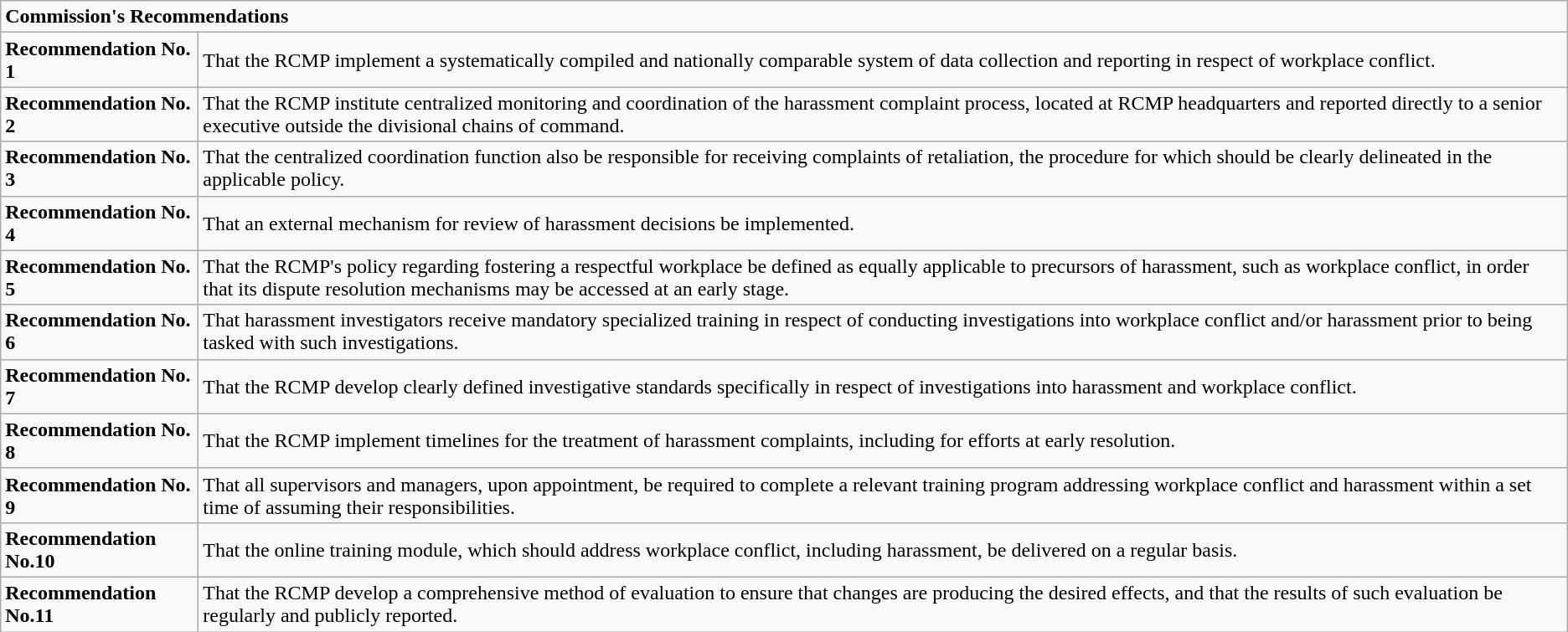<table class="wikitable">
<tr>
<td colspan="2"><strong>Commission's Recommendations</strong></td>
</tr>
<tr>
<td><strong>Recommendation No. 1</strong></td>
<td>That the RCMP implement a systematically compiled and nationally comparable system of data collection and reporting in respect of workplace conflict.</td>
</tr>
<tr>
<td><strong>Recommendation No. 2</strong></td>
<td>That the RCMP institute centralized monitoring and coordination of the harassment complaint process, located at RCMP headquarters and reported directly to a senior executive outside the divisional chains of command.</td>
</tr>
<tr>
<td><strong>Recommendation No. 3</strong></td>
<td>That the centralized coordination function also be responsible for receiving complaints of retaliation, the procedure for which should be clearly delineated in the applicable policy.</td>
</tr>
<tr>
<td><strong>Recommendation No. 4</strong></td>
<td>That an external mechanism for review of harassment decisions be implemented.</td>
</tr>
<tr>
<td><strong>Recommendation No. 5</strong></td>
<td>That the RCMP's policy regarding fostering a respectful workplace be defined as equally applicable to precursors of harassment, such as workplace conflict, in order that its dispute resolution mechanisms may be accessed at an early stage.</td>
</tr>
<tr>
<td><strong>Recommendation No. 6</strong></td>
<td>That harassment investigators receive mandatory specialized training in respect of conducting investigations into workplace conflict and/or harassment prior to being tasked with such investigations.</td>
</tr>
<tr>
<td><strong>Recommendation No. 7</strong></td>
<td>That the RCMP develop clearly defined investigative standards specifically in respect of investigations into harassment and workplace conflict.</td>
</tr>
<tr>
<td><strong>Recommendation No. 8</strong></td>
<td>That the RCMP implement timelines for the treatment of harassment complaints, including for efforts at early resolution.</td>
</tr>
<tr>
<td><strong>Recommendation No. 9</strong></td>
<td>That all supervisors and managers, upon appointment, be required to complete a relevant training program addressing workplace conflict and harassment within a set time of assuming their responsibilities.</td>
</tr>
<tr>
<td><strong>Recommendation No.10</strong></td>
<td>That the online training module, which should address workplace conflict, including harassment, be delivered on a regular basis.</td>
</tr>
<tr>
<td><strong>Recommendation No.11</strong></td>
<td>That the RCMP develop a comprehensive method of evaluation to ensure that changes are producing the desired effects, and that the results of such evaluation be regularly and publicly reported.</td>
</tr>
</table>
